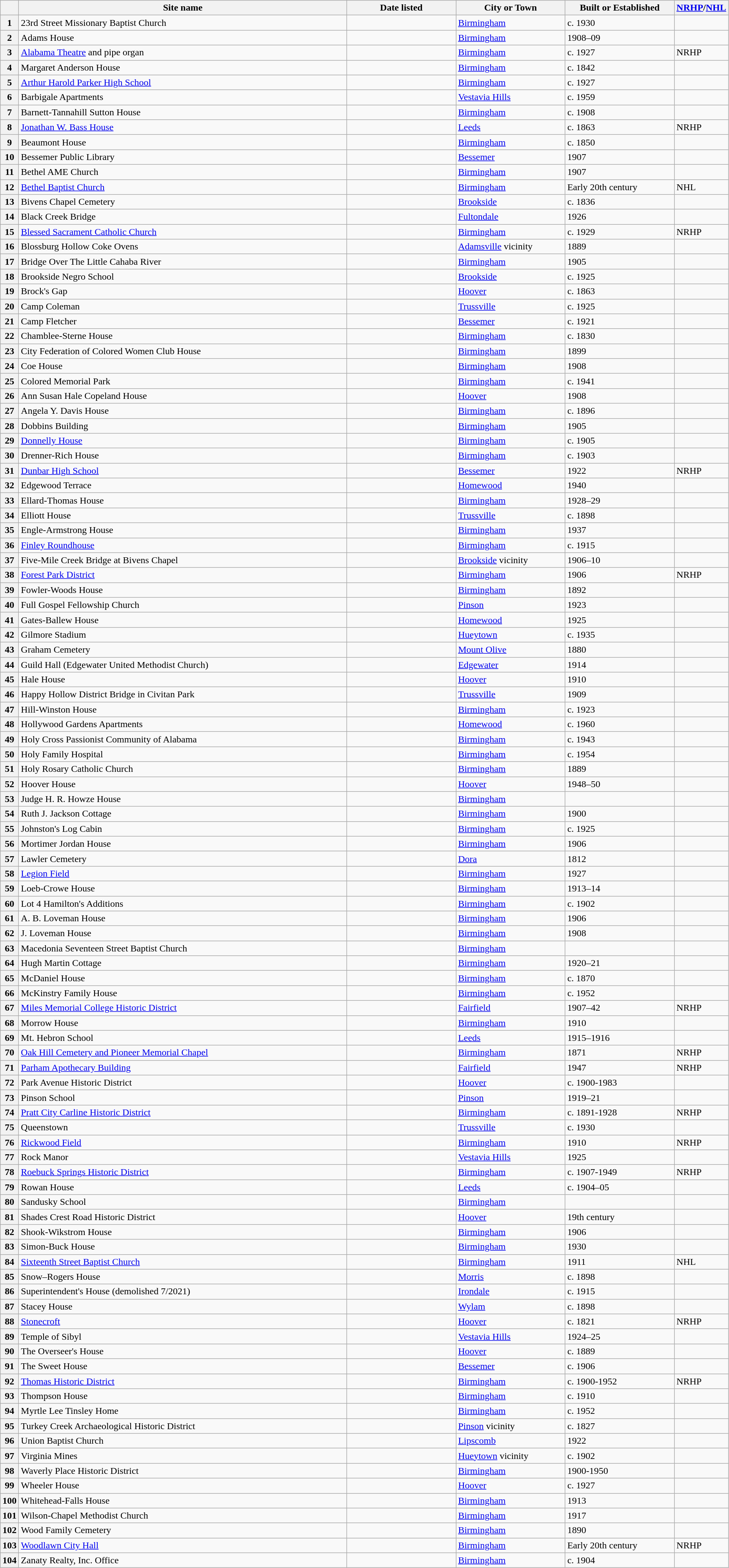<table class="wikitable" style="width:98%">
<tr>
<th width = 2% ></th>
<th><strong>Site name</strong></th>
<th width = 15% ><strong>Date listed</strong></th>
<th width = 15% ><strong>City or Town</strong></th>
<th width = 15% ><strong>Built or Established</strong></th>
<th width = 5%  ><strong><a href='#'>NRHP</a>/<a href='#'>NHL</a></strong></th>
</tr>
<tr ->
<th>1</th>
<td>23rd Street Missionary Baptist Church</td>
<td></td>
<td><a href='#'>Birmingham</a></td>
<td>c. 1930</td>
<td></td>
</tr>
<tr ->
<th>2</th>
<td>Adams House</td>
<td></td>
<td><a href='#'>Birmingham</a></td>
<td>1908–09</td>
<td></td>
</tr>
<tr ->
<th>3</th>
<td><a href='#'>Alabama Theatre</a> and pipe organ</td>
<td></td>
<td><a href='#'>Birmingham</a></td>
<td>c. 1927</td>
<td>NRHP</td>
</tr>
<tr ->
<th>4</th>
<td>Margaret Anderson House</td>
<td></td>
<td><a href='#'>Birmingham</a></td>
<td>c. 1842</td>
<td></td>
</tr>
<tr ->
<th>5</th>
<td><a href='#'>Arthur Harold Parker High School</a></td>
<td></td>
<td><a href='#'>Birmingham</a></td>
<td>c. 1927</td>
<td></td>
</tr>
<tr ->
<th>6</th>
<td>Barbigale Apartments</td>
<td></td>
<td><a href='#'>Vestavia Hills</a></td>
<td>c. 1959</td>
<td></td>
</tr>
<tr ->
<th>7</th>
<td>Barnett-Tannahill Sutton House</td>
<td></td>
<td><a href='#'>Birmingham</a></td>
<td>c. 1908</td>
<td></td>
</tr>
<tr ->
<th>8</th>
<td><a href='#'>Jonathan W. Bass House</a></td>
<td></td>
<td><a href='#'>Leeds</a></td>
<td>c. 1863</td>
<td>NRHP</td>
</tr>
<tr ->
<th>9</th>
<td>Beaumont House</td>
<td></td>
<td><a href='#'>Birmingham</a></td>
<td>c. 1850</td>
<td></td>
</tr>
<tr ->
<th>10</th>
<td>Bessemer Public Library</td>
<td></td>
<td><a href='#'>Bessemer</a></td>
<td>1907</td>
<td></td>
</tr>
<tr ->
<th>11</th>
<td>Bethel AME Church</td>
<td></td>
<td><a href='#'>Birmingham</a></td>
<td>1907</td>
<td></td>
</tr>
<tr ->
<th>12</th>
<td><a href='#'>Bethel Baptist Church</a></td>
<td></td>
<td><a href='#'>Birmingham</a></td>
<td>Early 20th century</td>
<td>NHL</td>
</tr>
<tr ->
<th>13</th>
<td>Bivens Chapel Cemetery</td>
<td></td>
<td><a href='#'>Brookside</a></td>
<td>c. 1836</td>
<td></td>
</tr>
<tr ->
<th>14</th>
<td>Black Creek Bridge</td>
<td></td>
<td><a href='#'>Fultondale</a></td>
<td>1926</td>
<td></td>
</tr>
<tr ->
<th>15</th>
<td><a href='#'>Blessed Sacrament Catholic Church</a></td>
<td></td>
<td><a href='#'>Birmingham</a></td>
<td>c. 1929</td>
<td>NRHP</td>
</tr>
<tr ->
<th>16</th>
<td>Blossburg Hollow Coke Ovens</td>
<td></td>
<td><a href='#'>Adamsville</a> vicinity</td>
<td>1889</td>
<td></td>
</tr>
<tr ->
<th>17</th>
<td>Bridge Over The Little Cahaba River</td>
<td></td>
<td><a href='#'>Birmingham</a></td>
<td>1905</td>
<td></td>
</tr>
<tr ->
<th>18</th>
<td>Brookside Negro School</td>
<td></td>
<td><a href='#'>Brookside</a></td>
<td>c. 1925</td>
<td></td>
</tr>
<tr ->
<th>19</th>
<td>Brock's Gap</td>
<td></td>
<td><a href='#'>Hoover</a></td>
<td>c. 1863</td>
<td></td>
</tr>
<tr ->
<th>20</th>
<td>Camp Coleman</td>
<td></td>
<td><a href='#'>Trussville</a></td>
<td>c. 1925</td>
<td></td>
</tr>
<tr ->
<th>21</th>
<td>Camp Fletcher</td>
<td></td>
<td><a href='#'>Bessemer</a></td>
<td>c. 1921</td>
<td></td>
</tr>
<tr ->
<th>22</th>
<td>Chamblee-Sterne House</td>
<td></td>
<td><a href='#'>Birmingham</a></td>
<td>c. 1830</td>
<td></td>
</tr>
<tr ->
<th>23</th>
<td>City Federation of Colored Women Club House</td>
<td></td>
<td><a href='#'>Birmingham</a></td>
<td>1899</td>
<td></td>
</tr>
<tr ->
<th>24</th>
<td>Coe House</td>
<td></td>
<td><a href='#'>Birmingham</a></td>
<td>1908</td>
<td></td>
</tr>
<tr ->
<th>25</th>
<td>Colored Memorial Park</td>
<td></td>
<td><a href='#'>Birmingham</a></td>
<td>c. 1941</td>
<td></td>
</tr>
<tr ->
<th>26</th>
<td>Ann Susan Hale Copeland House</td>
<td></td>
<td><a href='#'>Hoover</a></td>
<td>1908</td>
<td></td>
</tr>
<tr ->
<th>27</th>
<td>Angela Y. Davis House</td>
<td></td>
<td><a href='#'>Birmingham</a></td>
<td>c. 1896</td>
<td></td>
</tr>
<tr ->
<th>28</th>
<td>Dobbins Building</td>
<td></td>
<td><a href='#'>Birmingham</a></td>
<td>1905</td>
<td></td>
</tr>
<tr ->
<th>29</th>
<td><a href='#'>Donnelly House</a></td>
<td></td>
<td><a href='#'>Birmingham</a></td>
<td>c. 1905</td>
<td></td>
</tr>
<tr ->
<th>30</th>
<td>Drenner-Rich House</td>
<td></td>
<td><a href='#'>Birmingham</a></td>
<td>c. 1903</td>
<td></td>
</tr>
<tr ->
<th>31</th>
<td><a href='#'>Dunbar High School</a></td>
<td></td>
<td><a href='#'>Bessemer</a></td>
<td>1922</td>
<td>NRHP</td>
</tr>
<tr ->
<th>32</th>
<td>Edgewood Terrace</td>
<td></td>
<td><a href='#'>Homewood</a></td>
<td>1940</td>
<td></td>
</tr>
<tr ->
<th>33</th>
<td>Ellard-Thomas House</td>
<td></td>
<td><a href='#'>Birmingham</a></td>
<td>1928–29</td>
<td></td>
</tr>
<tr ->
<th>34</th>
<td>Elliott House</td>
<td></td>
<td><a href='#'>Trussville</a></td>
<td>c. 1898</td>
<td></td>
</tr>
<tr ->
<th>35</th>
<td>Engle-Armstrong House</td>
<td></td>
<td><a href='#'>Birmingham</a></td>
<td>1937</td>
<td></td>
</tr>
<tr ->
<th>36</th>
<td><a href='#'>Finley Roundhouse</a></td>
<td></td>
<td><a href='#'>Birmingham</a></td>
<td>c. 1915</td>
<td></td>
</tr>
<tr ->
<th>37</th>
<td>Five-Mile Creek Bridge at Bivens Chapel</td>
<td></td>
<td><a href='#'>Brookside</a> vicinity</td>
<td>1906–10</td>
<td></td>
</tr>
<tr ->
<th>38</th>
<td><a href='#'>Forest Park District</a></td>
<td></td>
<td><a href='#'>Birmingham</a></td>
<td>1906</td>
<td>NRHP</td>
</tr>
<tr ->
<th>39</th>
<td>Fowler-Woods House</td>
<td></td>
<td><a href='#'>Birmingham</a></td>
<td>1892</td>
<td></td>
</tr>
<tr ->
<th>40</th>
<td>Full Gospel Fellowship Church</td>
<td></td>
<td><a href='#'>Pinson</a></td>
<td>1923</td>
<td></td>
</tr>
<tr ->
<th>41</th>
<td>Gates-Ballew House</td>
<td></td>
<td><a href='#'>Homewood</a></td>
<td>1925</td>
<td></td>
</tr>
<tr ->
<th>42</th>
<td>Gilmore Stadium</td>
<td></td>
<td><a href='#'>Hueytown</a></td>
<td>c. 1935</td>
<td></td>
</tr>
<tr ->
<th>43</th>
<td>Graham Cemetery</td>
<td></td>
<td><a href='#'>Mount Olive</a></td>
<td>1880</td>
<td></td>
</tr>
<tr ->
<th>44</th>
<td>Guild Hall (Edgewater United Methodist Church)</td>
<td></td>
<td><a href='#'>Edgewater</a></td>
<td>1914</td>
<td></td>
</tr>
<tr ->
<th>45</th>
<td>Hale House</td>
<td></td>
<td><a href='#'>Hoover</a></td>
<td>1910</td>
<td></td>
</tr>
<tr ->
<th>46</th>
<td>Happy Hollow District Bridge in Civitan Park</td>
<td></td>
<td><a href='#'>Trussville</a></td>
<td>1909</td>
<td></td>
</tr>
<tr ->
<th>47</th>
<td>Hill-Winston House</td>
<td></td>
<td><a href='#'>Birmingham</a></td>
<td>c. 1923</td>
<td></td>
</tr>
<tr ->
<th>48</th>
<td>Hollywood Gardens Apartments</td>
<td></td>
<td><a href='#'>Homewood</a></td>
<td>c. 1960</td>
<td></td>
</tr>
<tr ->
<th>49</th>
<td>Holy Cross Passionist Community of Alabama</td>
<td></td>
<td><a href='#'>Birmingham</a></td>
<td>c. 1943</td>
<td></td>
</tr>
<tr ->
<th>50</th>
<td>Holy Family Hospital</td>
<td></td>
<td><a href='#'>Birmingham</a></td>
<td>c. 1954</td>
<td></td>
</tr>
<tr ->
<th>51</th>
<td>Holy Rosary Catholic Church</td>
<td></td>
<td><a href='#'>Birmingham</a></td>
<td>1889</td>
<td></td>
</tr>
<tr ->
<th>52</th>
<td>Hoover House</td>
<td></td>
<td><a href='#'>Hoover</a></td>
<td>1948–50</td>
<td></td>
</tr>
<tr ->
<th>53</th>
<td>Judge H. R. Howze House</td>
<td></td>
<td><a href='#'>Birmingham</a></td>
<td></td>
<td></td>
</tr>
<tr ->
<th>54</th>
<td>Ruth J. Jackson Cottage</td>
<td></td>
<td><a href='#'>Birmingham</a></td>
<td>1900</td>
<td></td>
</tr>
<tr ->
<th>55</th>
<td>Johnston's Log Cabin</td>
<td></td>
<td><a href='#'>Birmingham</a></td>
<td>c. 1925</td>
<td></td>
</tr>
<tr ->
<th>56</th>
<td>Mortimer Jordan House</td>
<td></td>
<td><a href='#'>Birmingham</a></td>
<td>1906</td>
<td></td>
</tr>
<tr ->
<th>57</th>
<td>Lawler Cemetery</td>
<td></td>
<td><a href='#'>Dora</a></td>
<td>1812</td>
<td></td>
</tr>
<tr ->
<th>58</th>
<td><a href='#'>Legion Field</a></td>
<td></td>
<td><a href='#'>Birmingham</a></td>
<td>1927</td>
<td></td>
</tr>
<tr ->
<th>59</th>
<td>Loeb-Crowe House</td>
<td></td>
<td><a href='#'>Birmingham</a></td>
<td>1913–14</td>
<td></td>
</tr>
<tr ->
<th>60</th>
<td>Lot 4 Hamilton's Additions</td>
<td></td>
<td><a href='#'>Birmingham</a></td>
<td>c. 1902</td>
<td></td>
</tr>
<tr ->
<th>61</th>
<td>A. B. Loveman House</td>
<td></td>
<td><a href='#'>Birmingham</a></td>
<td>1906</td>
<td></td>
</tr>
<tr ->
<th>62</th>
<td>J. Loveman House</td>
<td></td>
<td><a href='#'>Birmingham</a></td>
<td>1908</td>
<td></td>
</tr>
<tr ->
<th>63</th>
<td>Macedonia Seventeen Street Baptist Church</td>
<td></td>
<td><a href='#'>Birmingham</a></td>
<td></td>
<td></td>
</tr>
<tr ->
<th>64</th>
<td>Hugh Martin Cottage</td>
<td></td>
<td><a href='#'>Birmingham</a></td>
<td>1920–21</td>
<td></td>
</tr>
<tr ->
<th>65</th>
<td>McDaniel House</td>
<td></td>
<td><a href='#'>Birmingham</a></td>
<td>c. 1870</td>
<td></td>
</tr>
<tr ->
<th>66</th>
<td>McKinstry Family House</td>
<td></td>
<td><a href='#'>Birmingham</a></td>
<td>c. 1952</td>
<td></td>
</tr>
<tr ->
<th>67</th>
<td><a href='#'>Miles Memorial College Historic District</a></td>
<td></td>
<td><a href='#'>Fairfield</a></td>
<td>1907–42</td>
<td>NRHP</td>
</tr>
<tr ->
<th>68</th>
<td>Morrow House</td>
<td></td>
<td><a href='#'>Birmingham</a></td>
<td>1910</td>
<td></td>
</tr>
<tr ->
<th>69</th>
<td>Mt. Hebron School</td>
<td></td>
<td><a href='#'>Leeds</a></td>
<td>1915–1916</td>
<td></td>
</tr>
<tr ->
<th>70</th>
<td><a href='#'>Oak Hill Cemetery and Pioneer Memorial Chapel</a></td>
<td></td>
<td><a href='#'>Birmingham</a></td>
<td>1871</td>
<td>NRHP</td>
</tr>
<tr ->
<th>71</th>
<td><a href='#'>Parham Apothecary Building</a></td>
<td></td>
<td><a href='#'>Fairfield</a></td>
<td>1947</td>
<td>NRHP</td>
</tr>
<tr ->
<th>72</th>
<td>Park Avenue Historic District</td>
<td></td>
<td><a href='#'>Hoover</a></td>
<td>c. 1900-1983</td>
<td></td>
</tr>
<tr ->
<th>73</th>
<td>Pinson School</td>
<td></td>
<td><a href='#'>Pinson</a></td>
<td>1919–21</td>
<td></td>
</tr>
<tr ->
<th>74</th>
<td><a href='#'>Pratt City Carline Historic District</a></td>
<td></td>
<td><a href='#'>Birmingham</a></td>
<td>c. 1891-1928</td>
<td>NRHP</td>
</tr>
<tr ->
<th>75</th>
<td>Queenstown</td>
<td></td>
<td><a href='#'>Trussville</a></td>
<td>c. 1930</td>
<td></td>
</tr>
<tr ->
<th>76</th>
<td><a href='#'>Rickwood Field</a></td>
<td></td>
<td><a href='#'>Birmingham</a></td>
<td>1910</td>
<td>NRHP</td>
</tr>
<tr ->
<th>77</th>
<td>Rock Manor</td>
<td></td>
<td><a href='#'>Vestavia Hills</a></td>
<td>1925</td>
<td></td>
</tr>
<tr ->
<th>78</th>
<td><a href='#'>Roebuck Springs Historic District</a></td>
<td></td>
<td><a href='#'>Birmingham</a></td>
<td>c. 1907-1949</td>
<td>NRHP</td>
</tr>
<tr ->
<th>79</th>
<td>Rowan House</td>
<td></td>
<td><a href='#'>Leeds</a></td>
<td>c. 1904–05</td>
<td></td>
</tr>
<tr ->
<th>80</th>
<td>Sandusky School</td>
<td></td>
<td><a href='#'>Birmingham</a></td>
<td></td>
<td></td>
</tr>
<tr ->
<th>81</th>
<td>Shades Crest Road Historic District</td>
<td></td>
<td><a href='#'>Hoover</a></td>
<td>19th century</td>
<td></td>
</tr>
<tr ->
<th>82</th>
<td>Shook-Wikstrom House</td>
<td></td>
<td><a href='#'>Birmingham</a></td>
<td>1906</td>
<td></td>
</tr>
<tr ->
<th>83</th>
<td>Simon-Buck House</td>
<td></td>
<td><a href='#'>Birmingham</a></td>
<td>1930</td>
<td></td>
</tr>
<tr ->
<th>84</th>
<td><a href='#'>Sixteenth Street Baptist Church</a></td>
<td></td>
<td><a href='#'>Birmingham</a></td>
<td>1911</td>
<td>NHL</td>
</tr>
<tr ->
<th>85</th>
<td>Snow–Rogers House</td>
<td></td>
<td><a href='#'>Morris</a></td>
<td>c. 1898</td>
<td></td>
</tr>
<tr ->
<th>86</th>
<td>Superintendent's House (demolished 7/2021)</td>
<td></td>
<td><a href='#'>Irondale</a></td>
<td>c. 1915</td>
<td></td>
</tr>
<tr ->
<th>87</th>
<td>Stacey House</td>
<td></td>
<td><a href='#'>Wylam</a></td>
<td>c. 1898</td>
<td></td>
</tr>
<tr ->
<th>88</th>
<td><a href='#'>Stonecroft</a></td>
<td></td>
<td><a href='#'>Hoover</a></td>
<td>c. 1821</td>
<td>NRHP</td>
</tr>
<tr ->
<th>89</th>
<td>Temple of Sibyl</td>
<td></td>
<td><a href='#'>Vestavia Hills</a></td>
<td>1924–25</td>
<td></td>
</tr>
<tr ->
<th>90</th>
<td>The Overseer's House</td>
<td></td>
<td><a href='#'>Hoover</a></td>
<td>c. 1889</td>
<td></td>
</tr>
<tr ->
<th>91</th>
<td>The Sweet House</td>
<td></td>
<td><a href='#'>Bessemer</a></td>
<td>c. 1906</td>
<td></td>
</tr>
<tr ->
<th>92</th>
<td><a href='#'>Thomas Historic District</a></td>
<td></td>
<td><a href='#'>Birmingham</a></td>
<td>c. 1900-1952</td>
<td>NRHP</td>
</tr>
<tr ->
<th>93</th>
<td>Thompson House</td>
<td></td>
<td><a href='#'>Birmingham</a></td>
<td>c. 1910</td>
<td></td>
</tr>
<tr ->
<th>94</th>
<td>Myrtle Lee Tinsley Home</td>
<td></td>
<td><a href='#'>Birmingham</a></td>
<td>c. 1952</td>
<td></td>
</tr>
<tr ->
<th>95</th>
<td>Turkey Creek Archaeological Historic District</td>
<td></td>
<td><a href='#'>Pinson</a> vicinity</td>
<td>c. 1827</td>
<td></td>
</tr>
<tr ->
<th>96</th>
<td>Union Baptist Church</td>
<td></td>
<td><a href='#'>Lipscomb</a></td>
<td>1922</td>
<td></td>
</tr>
<tr ->
<th>97</th>
<td>Virginia Mines</td>
<td></td>
<td><a href='#'>Hueytown</a> vicinity</td>
<td>c. 1902</td>
<td></td>
</tr>
<tr ->
<th>98</th>
<td>Waverly Place Historic District</td>
<td></td>
<td><a href='#'>Birmingham</a></td>
<td>1900-1950</td>
<td></td>
</tr>
<tr ->
<th>99</th>
<td>Wheeler House</td>
<td></td>
<td><a href='#'>Hoover</a></td>
<td>c. 1927</td>
<td></td>
</tr>
<tr ->
<th>100</th>
<td>Whitehead-Falls House</td>
<td></td>
<td><a href='#'>Birmingham</a></td>
<td>1913</td>
<td></td>
</tr>
<tr ->
<th>101</th>
<td>Wilson-Chapel Methodist Church</td>
<td></td>
<td><a href='#'>Birmingham</a></td>
<td>1917</td>
<td></td>
</tr>
<tr ->
<th>102</th>
<td>Wood Family Cemetery</td>
<td></td>
<td><a href='#'>Birmingham</a></td>
<td>1890</td>
<td></td>
</tr>
<tr ->
<th>103</th>
<td><a href='#'>Woodlawn City Hall</a></td>
<td></td>
<td><a href='#'>Birmingham</a></td>
<td>Early 20th century</td>
<td>NRHP</td>
</tr>
<tr ->
<th>104</th>
<td>Zanaty Realty, Inc. Office</td>
<td></td>
<td><a href='#'>Birmingham</a></td>
<td>c. 1904</td>
<td></td>
</tr>
</table>
